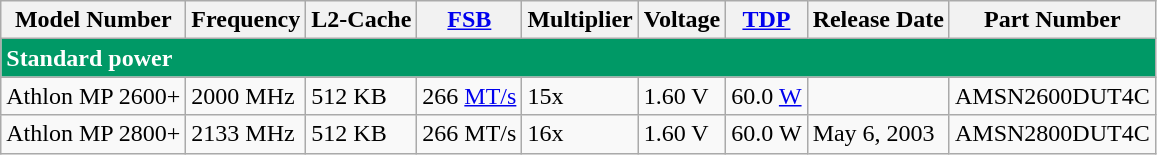<table class="wikitable">
<tr>
<th>Model Number</th>
<th>Frequency</th>
<th>L2-Cache</th>
<th><a href='#'>FSB</a></th>
<th>Multiplier</th>
<th>Voltage</th>
<th><a href='#'>TDP</a></th>
<th>Release Date</th>
<th>Part Number</th>
</tr>
<tr>
<td align="left" colspan="9" style="background:#009966;color: white"><strong>Standard power</strong></td>
</tr>
<tr>
<td>Athlon MP 2600+</td>
<td>2000 MHz</td>
<td>512 KB</td>
<td>266 <a href='#'>MT/s</a></td>
<td>15x</td>
<td>1.60 V</td>
<td>60.0 <a href='#'>W</a></td>
<td></td>
<td>AMSN2600DUT4C</td>
</tr>
<tr>
<td>Athlon MP 2800+</td>
<td>2133 MHz</td>
<td>512 KB</td>
<td>266 MT/s</td>
<td>16x</td>
<td>1.60 V</td>
<td>60.0 W</td>
<td>May 6, 2003</td>
<td>AMSN2800DUT4C</td>
</tr>
</table>
